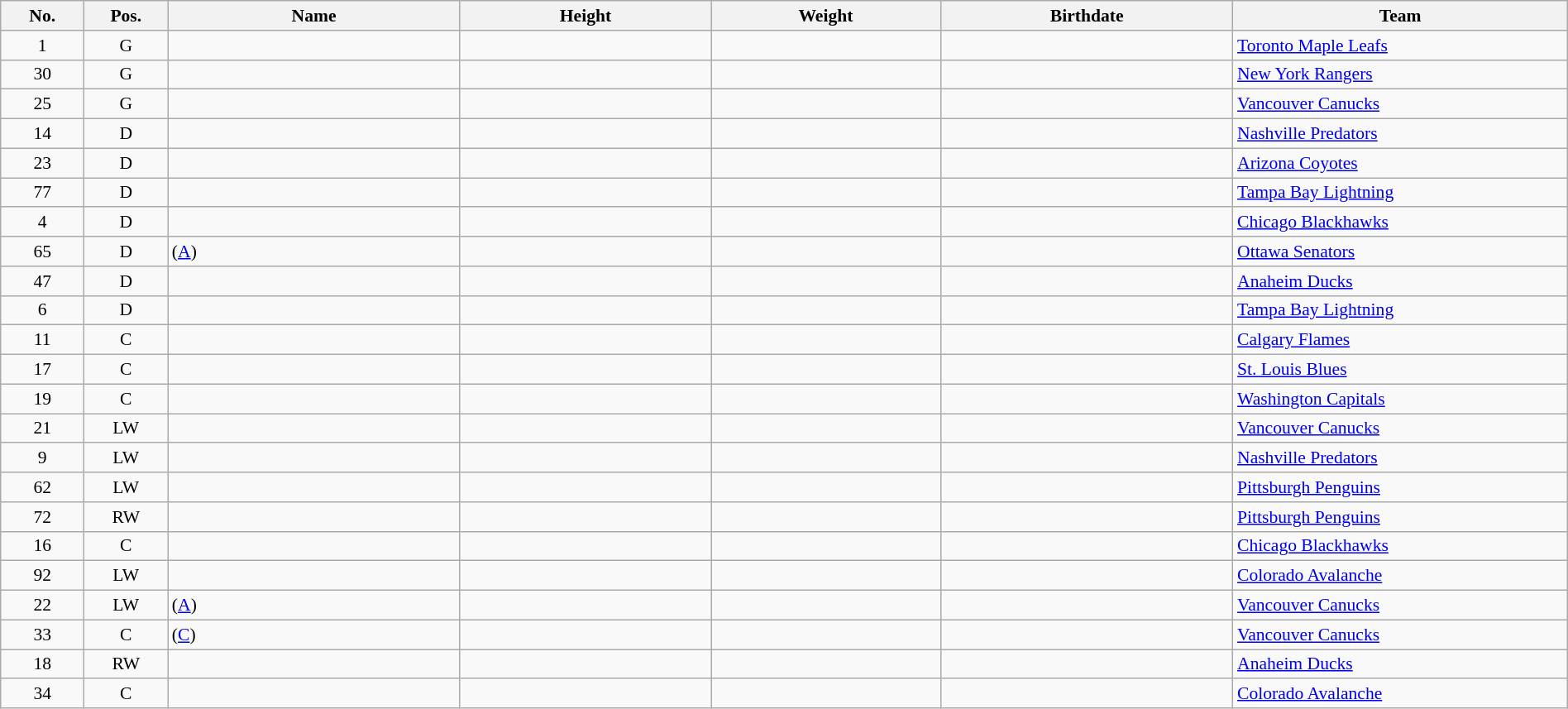<table width="100%" class="wikitable sortable" style="font-size: 90%; text-align: center;">
<tr>
<th style="width:  4%;">No.</th>
<th style="width:  4%;">Pos.</th>
<th style="width: 14%;">Name</th>
<th style="width: 12%;">Height</th>
<th style="width: 11%;">Weight</th>
<th style="width: 14%;">Birthdate</th>
<th style="width: 16%;">Team</th>
</tr>
<tr>
<td>1</td>
<td>G</td>
<td align=left></td>
<td></td>
<td></td>
<td></td>
<td style="text-align:left;"> <a href='#'>Toronto Maple Leafs</a></td>
</tr>
<tr>
<td>30</td>
<td>G</td>
<td align=left></td>
<td></td>
<td></td>
<td></td>
<td style="text-align:left;"> <a href='#'>New York Rangers</a></td>
</tr>
<tr>
<td>25</td>
<td>G</td>
<td align=left></td>
<td></td>
<td></td>
<td></td>
<td style="text-align:left;"> <a href='#'>Vancouver Canucks</a></td>
</tr>
<tr>
<td>14</td>
<td>D</td>
<td align=left></td>
<td></td>
<td></td>
<td></td>
<td style="text-align:left;"> <a href='#'>Nashville Predators</a></td>
</tr>
<tr>
<td>23</td>
<td>D</td>
<td align=left></td>
<td></td>
<td></td>
<td></td>
<td style="text-align:left;"> <a href='#'>Arizona Coyotes</a></td>
</tr>
<tr>
<td>77</td>
<td>D</td>
<td align=left></td>
<td></td>
<td></td>
<td></td>
<td style="text-align:left;"> <a href='#'>Tampa Bay Lightning</a></td>
</tr>
<tr>
<td>4</td>
<td>D</td>
<td align=left></td>
<td></td>
<td></td>
<td></td>
<td style="text-align:left;"> <a href='#'>Chicago Blackhawks</a></td>
</tr>
<tr>
<td>65</td>
<td>D</td>
<td align=left> (<a href='#'>A</a>)</td>
<td></td>
<td></td>
<td></td>
<td style="text-align:left;"> <a href='#'>Ottawa Senators</a></td>
</tr>
<tr>
<td>47</td>
<td>D</td>
<td align=left></td>
<td></td>
<td></td>
<td></td>
<td style="text-align:left;"> <a href='#'>Anaheim Ducks</a></td>
</tr>
<tr>
<td>6</td>
<td>D</td>
<td align=left></td>
<td></td>
<td></td>
<td></td>
<td style="text-align:left;"> <a href='#'>Tampa Bay Lightning</a></td>
</tr>
<tr>
<td>11</td>
<td>C</td>
<td align=left></td>
<td></td>
<td></td>
<td></td>
<td style="text-align:left;"> <a href='#'>Calgary Flames</a></td>
</tr>
<tr>
<td>17</td>
<td>C</td>
<td align=left></td>
<td></td>
<td></td>
<td></td>
<td style="text-align:left;"> <a href='#'>St. Louis Blues</a></td>
</tr>
<tr>
<td>19</td>
<td>C</td>
<td align=left></td>
<td></td>
<td></td>
<td></td>
<td style="text-align:left;"> <a href='#'>Washington Capitals</a></td>
</tr>
<tr>
<td>21</td>
<td>LW</td>
<td align=left></td>
<td></td>
<td></td>
<td></td>
<td style="text-align:left;"> <a href='#'>Vancouver Canucks</a></td>
</tr>
<tr>
<td>9</td>
<td>LW</td>
<td align=left></td>
<td></td>
<td></td>
<td></td>
<td style="text-align:left;"> <a href='#'>Nashville Predators</a></td>
</tr>
<tr>
<td>62</td>
<td>LW</td>
<td align=left></td>
<td></td>
<td></td>
<td></td>
<td style="text-align:left;"> <a href='#'>Pittsburgh Penguins</a></td>
</tr>
<tr>
<td>72</td>
<td>RW</td>
<td align=left></td>
<td></td>
<td></td>
<td></td>
<td style="text-align:left;"> <a href='#'>Pittsburgh Penguins</a></td>
</tr>
<tr>
<td>16</td>
<td>C</td>
<td align=left></td>
<td></td>
<td></td>
<td></td>
<td style="text-align:left;"> <a href='#'>Chicago Blackhawks</a></td>
</tr>
<tr>
<td>92</td>
<td>LW</td>
<td align=left></td>
<td></td>
<td></td>
<td></td>
<td style="text-align:left;"> <a href='#'>Colorado Avalanche</a></td>
</tr>
<tr>
<td>22</td>
<td>LW</td>
<td align=left> (<a href='#'>A</a>)</td>
<td></td>
<td></td>
<td></td>
<td style="text-align:left;"> <a href='#'>Vancouver Canucks</a></td>
</tr>
<tr>
<td>33</td>
<td>C</td>
<td align=left> (<a href='#'>C</a>)</td>
<td></td>
<td></td>
<td></td>
<td style="text-align:left;"> <a href='#'>Vancouver Canucks</a></td>
</tr>
<tr>
<td>18</td>
<td>RW</td>
<td align=left></td>
<td></td>
<td></td>
<td></td>
<td style="text-align:left;"> <a href='#'>Anaheim Ducks</a></td>
</tr>
<tr>
<td>34</td>
<td>C</td>
<td align=left></td>
<td></td>
<td></td>
<td></td>
<td style="text-align:left;"> <a href='#'>Colorado Avalanche</a></td>
</tr>
</table>
